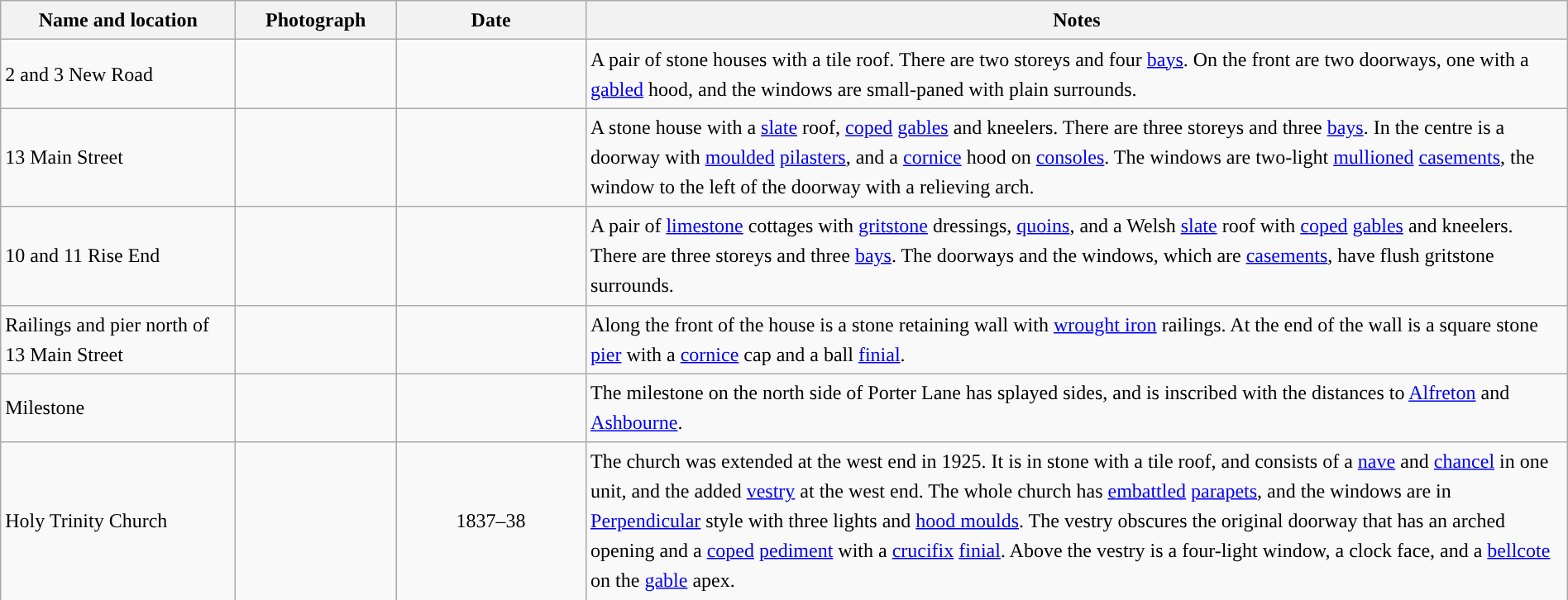<table class="wikitable sortable plainrowheaders" style="width:100%;border:0px;text-align:left;line-height:150%;">
<tr>
<th scope="col"  style="width:150px">Name and location</th>
<th scope="col"  style="width:100px" class="unsortable">Photograph</th>
<th scope="col"  style="width:120px">Date</th>
<th scope="col"  style="width:650px" class="unsortable">Notes</th>
</tr>
<tr>
<td>2 and 3 New Road<br><small></small></td>
<td></td>
<td align="center"></td>
<td>A pair of stone houses with a tile roof.  There are two storeys and four <a href='#'>bays</a>.  On the front are two doorways, one with a <a href='#'>gabled</a> hood, and the windows are small-paned with plain surrounds.</td>
</tr>
<tr>
<td>13 Main Street<br><small></small></td>
<td></td>
<td align="center"></td>
<td>A stone house with a <a href='#'>slate</a> roof, <a href='#'>coped</a> <a href='#'>gables</a> and kneelers.  There are three storeys and three <a href='#'>bays</a>.  In the centre is a doorway with <a href='#'>moulded</a> <a href='#'>pilasters</a>, and a <a href='#'>cornice</a> hood on <a href='#'>consoles</a>.  The windows are two-light <a href='#'>mullioned</a> <a href='#'>casements</a>, the window to the left of the doorway with a relieving arch.</td>
</tr>
<tr>
<td>10 and 11 Rise End<br><small></small></td>
<td></td>
<td align="center"></td>
<td>A pair of <a href='#'>limestone</a> cottages with <a href='#'>gritstone</a> dressings, <a href='#'>quoins</a>, and a Welsh <a href='#'>slate</a> roof with <a href='#'>coped</a> <a href='#'>gables</a> and kneelers.  There are three storeys and three <a href='#'>bays</a>.  The doorways and the windows, which are <a href='#'>casements</a>, have flush gritstone surrounds.</td>
</tr>
<tr>
<td>Railings and pier north of 13 Main Street<br><small></small></td>
<td></td>
<td align="center"></td>
<td>Along the front of the house is a stone retaining wall with <a href='#'>wrought iron</a> railings.  At the end of the wall is a square stone <a href='#'>pier</a> with a <a href='#'>cornice</a> cap and a ball <a href='#'>finial</a>.</td>
</tr>
<tr>
<td>Milestone<br><small></small></td>
<td></td>
<td align="center"></td>
<td>The milestone on the north side of Porter Lane has splayed sides, and is inscribed with the distances to <a href='#'>Alfreton</a> and <a href='#'>Ashbourne</a>.</td>
</tr>
<tr>
<td>Holy Trinity Church<br><small></small></td>
<td></td>
<td align="center">1837–38</td>
<td>The church was extended at the west end in 1925.  It is in stone with a tile roof, and consists of a <a href='#'>nave</a> and <a href='#'>chancel</a> in one unit, and the added <a href='#'>vestry</a> at the west end.  The whole church has <a href='#'>embattled</a> <a href='#'>parapets</a>, and the windows are in <a href='#'>Perpendicular</a> style with three lights and <a href='#'>hood moulds</a>.  The vestry obscures the original doorway that has an arched opening and a <a href='#'>coped</a> <a href='#'>pediment</a> with a <a href='#'>crucifix</a> <a href='#'>finial</a>.  Above the vestry is a four-light window, a clock face, and a <a href='#'>bellcote</a> on the <a href='#'>gable</a> apex.</td>
</tr>
<tr>
</tr>
</table>
